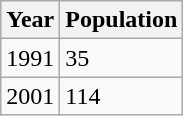<table class=wikitable>
<tr>
<th>Year</th>
<th>Population</th>
</tr>
<tr>
<td>1991</td>
<td>35</td>
</tr>
<tr>
<td>2001</td>
<td>114</td>
</tr>
</table>
